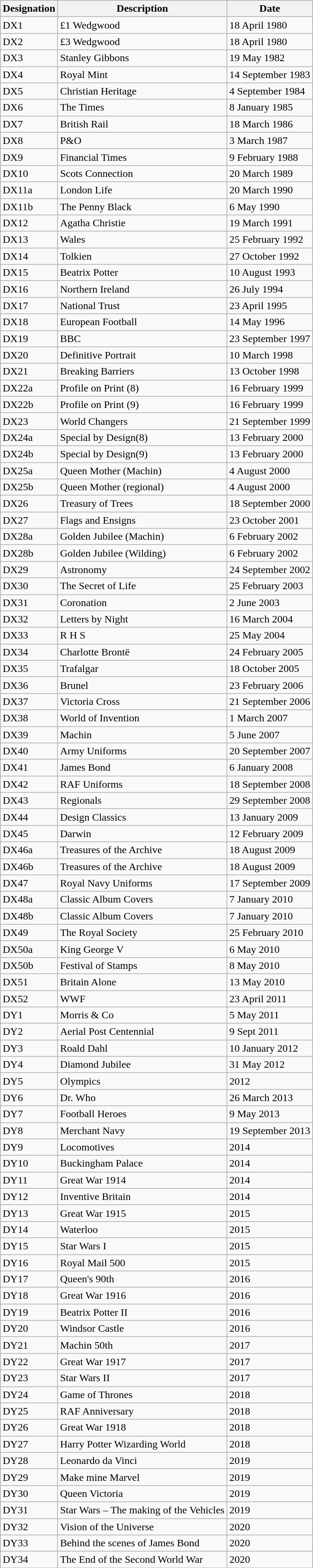<table class=wikitable>
<tr>
<th>Designation</th>
<th>Description</th>
<th>Date</th>
</tr>
<tr>
<td>DX1</td>
<td>£1 Wedgwood</td>
<td>18 April 1980</td>
</tr>
<tr>
<td>DX2</td>
<td>£3 Wedgwood</td>
<td>18 April 1980</td>
</tr>
<tr>
<td>DX3</td>
<td>Stanley Gibbons</td>
<td>19 May 1982</td>
</tr>
<tr>
<td>DX4</td>
<td>Royal Mint</td>
<td>14 September 1983</td>
</tr>
<tr>
<td>DX5</td>
<td>Christian Heritage</td>
<td>4 September 1984</td>
</tr>
<tr>
<td>DX6</td>
<td>The Times</td>
<td>8 January 1985</td>
</tr>
<tr>
<td>DX7</td>
<td>British Rail</td>
<td>18 March 1986</td>
</tr>
<tr>
<td>DX8</td>
<td>P&O</td>
<td>3 March 1987</td>
</tr>
<tr>
<td>DX9</td>
<td>Financial Times</td>
<td>9 February 1988</td>
</tr>
<tr>
<td>DX10</td>
<td>Scots Connection</td>
<td>20 March 1989</td>
</tr>
<tr>
<td>DX11a</td>
<td>London Life</td>
<td>20 March 1990</td>
</tr>
<tr>
<td>DX11b</td>
<td>The Penny Black</td>
<td>6 May 1990</td>
</tr>
<tr>
<td>DX12</td>
<td>Agatha Christie</td>
<td>19 March 1991</td>
</tr>
<tr>
<td>DX13</td>
<td>Wales</td>
<td>25 February 1992</td>
</tr>
<tr>
<td>DX14</td>
<td>Tolkien</td>
<td>27 October 1992</td>
</tr>
<tr>
<td>DX15</td>
<td>Beatrix Potter</td>
<td>10 August 1993</td>
</tr>
<tr>
<td>DX16</td>
<td>Northern Ireland</td>
<td>26 July 1994</td>
</tr>
<tr>
<td>DX17</td>
<td>National Trust</td>
<td>23 April 1995</td>
</tr>
<tr>
<td>DX18</td>
<td>European Football</td>
<td>14 May 1996</td>
</tr>
<tr>
<td>DX19</td>
<td>BBC</td>
<td>23 September 1997</td>
</tr>
<tr>
<td>DX20</td>
<td>Definitive Portrait</td>
<td>10 March 1998</td>
</tr>
<tr>
<td>DX21</td>
<td>Breaking Barriers</td>
<td>13 October 1998</td>
</tr>
<tr>
<td>DX22a</td>
<td>Profile on Print (8)</td>
<td>16 February 1999</td>
</tr>
<tr>
<td>DX22b</td>
<td>Profile on Print (9)</td>
<td>16 February 1999</td>
</tr>
<tr>
<td>DX23</td>
<td>World Changers</td>
<td>21 September 1999</td>
</tr>
<tr>
<td>DX24a</td>
<td>Special by Design(8)</td>
<td>13 February 2000</td>
</tr>
<tr>
<td>DX24b</td>
<td>Special by Design(9)</td>
<td>13 February 2000</td>
</tr>
<tr>
<td>DX25a</td>
<td>Queen Mother (Machin)</td>
<td>4 August 2000</td>
</tr>
<tr>
<td>DX25b</td>
<td>Queen Mother (regional)</td>
<td>4 August 2000</td>
</tr>
<tr>
<td>DX26</td>
<td>Treasury of Trees</td>
<td>18 September 2000</td>
</tr>
<tr>
<td>DX27</td>
<td>Flags and Ensigns</td>
<td>23 October 2001</td>
</tr>
<tr>
<td>DX28a</td>
<td>Golden Jubilee (Machin)</td>
<td>6 February 2002</td>
</tr>
<tr>
<td>DX28b</td>
<td>Golden Jubilee (Wilding)</td>
<td>6 February 2002</td>
</tr>
<tr>
<td>DX29</td>
<td>Astronomy</td>
<td>24 September 2002</td>
</tr>
<tr>
<td>DX30</td>
<td>The Secret of Life</td>
<td>25 February 2003</td>
</tr>
<tr>
<td>DX31</td>
<td>Coronation</td>
<td>2 June 2003</td>
</tr>
<tr>
<td>DX32</td>
<td>Letters by Night</td>
<td>16 March 2004</td>
</tr>
<tr>
<td>DX33</td>
<td>R H S</td>
<td>25 May 2004</td>
</tr>
<tr>
<td>DX34</td>
<td>Charlotte Brontë</td>
<td>24 February 2005</td>
</tr>
<tr>
<td>DX35</td>
<td>Trafalgar</td>
<td>18 October 2005</td>
</tr>
<tr>
<td>DX36</td>
<td>Brunel</td>
<td>23 February 2006</td>
</tr>
<tr>
<td>DX37</td>
<td>Victoria Cross</td>
<td>21 September 2006</td>
</tr>
<tr>
<td>DX38</td>
<td>World of Invention</td>
<td>1 March 2007</td>
</tr>
<tr>
<td>DX39</td>
<td>Machin</td>
<td>5 June 2007</td>
</tr>
<tr>
<td>DX40</td>
<td>Army Uniforms</td>
<td>20 September 2007</td>
</tr>
<tr>
<td>DX41</td>
<td>James Bond</td>
<td>6 January 2008</td>
</tr>
<tr>
<td>DX42</td>
<td>RAF Uniforms</td>
<td>18 September 2008</td>
</tr>
<tr>
<td>DX43</td>
<td>Regionals</td>
<td>29 September 2008</td>
</tr>
<tr>
<td>DX44</td>
<td>Design Classics</td>
<td>13 January 2009</td>
</tr>
<tr>
<td>DX45</td>
<td>Darwin</td>
<td>12 February 2009</td>
</tr>
<tr>
<td>DX46a</td>
<td>Treasures of the Archive</td>
<td>18 August 2009</td>
</tr>
<tr>
<td>DX46b</td>
<td>Treasures of the Archive</td>
<td>18 August 2009</td>
</tr>
<tr>
<td>DX47</td>
<td>Royal Navy Uniforms</td>
<td>17 September 2009</td>
</tr>
<tr>
<td>DX48a</td>
<td>Classic Album Covers</td>
<td>7 January 2010</td>
</tr>
<tr>
<td>DX48b</td>
<td>Classic Album Covers</td>
<td>7 January 2010</td>
</tr>
<tr>
<td>DX49</td>
<td>The Royal Society</td>
<td>25 February 2010</td>
</tr>
<tr>
<td>DX50a</td>
<td>King George V</td>
<td>6 May 2010</td>
</tr>
<tr>
<td>DX50b</td>
<td>Festival of Stamps</td>
<td>8 May 2010</td>
</tr>
<tr>
<td>DX51</td>
<td>Britain Alone</td>
<td>13 May 2010</td>
</tr>
<tr>
<td>DX52</td>
<td>WWF</td>
<td>23 April 2011</td>
</tr>
<tr>
<td>DY1</td>
<td>Morris & Co</td>
<td>5 May 2011</td>
</tr>
<tr>
<td>DY2</td>
<td>Aerial Post Centennial</td>
<td>9 Sept 2011</td>
</tr>
<tr>
<td>DY3</td>
<td>Roald Dahl</td>
<td>10 January 2012</td>
</tr>
<tr>
<td>DY4</td>
<td>Diamond Jubilee</td>
<td>31 May 2012</td>
</tr>
<tr>
<td>DY5</td>
<td>Olympics</td>
<td>2012</td>
</tr>
<tr>
<td>DY6</td>
<td>Dr. Who</td>
<td>26 March 2013</td>
</tr>
<tr>
<td>DY7</td>
<td>Football Heroes</td>
<td>9 May 2013</td>
</tr>
<tr>
<td>DY8</td>
<td>Merchant Navy</td>
<td>19 September 2013</td>
</tr>
<tr>
<td>DY9</td>
<td>Locomotives</td>
<td>2014</td>
</tr>
<tr>
<td>DY10</td>
<td>Buckingham Palace</td>
<td>2014</td>
</tr>
<tr>
<td>DY11</td>
<td>Great War 1914</td>
<td>2014</td>
</tr>
<tr>
<td>DY12</td>
<td>Inventive Britain</td>
<td>2014</td>
</tr>
<tr>
<td>DY13</td>
<td>Great War 1915</td>
<td>2015</td>
</tr>
<tr>
<td>DY14</td>
<td>Waterloo</td>
<td>2015</td>
</tr>
<tr>
<td>DY15</td>
<td>Star Wars I</td>
<td>2015</td>
</tr>
<tr>
<td>DY16</td>
<td>Royal Mail 500</td>
<td>2015</td>
</tr>
<tr>
<td>DY17</td>
<td>Queen's 90th</td>
<td>2016</td>
</tr>
<tr>
<td>DY18</td>
<td>Great War 1916</td>
<td>2016</td>
</tr>
<tr>
<td>DY19</td>
<td>Beatrix Potter II</td>
<td>2016</td>
</tr>
<tr>
<td>DY20</td>
<td>Windsor Castle</td>
<td>2016</td>
</tr>
<tr>
<td>DY21</td>
<td>Machin 50th</td>
<td>2017</td>
</tr>
<tr>
<td>DY22</td>
<td>Great War 1917</td>
<td>2017</td>
</tr>
<tr>
<td>DY23</td>
<td>Star Wars II</td>
<td>2017</td>
</tr>
<tr>
<td>DY24</td>
<td>Game of Thrones</td>
<td>2018</td>
</tr>
<tr>
<td>DY25</td>
<td>RAF Anniversary</td>
<td>2018</td>
</tr>
<tr>
<td>DY26</td>
<td>Great War 1918</td>
<td>2018</td>
</tr>
<tr>
<td>DY27</td>
<td>Harry Potter Wizarding World</td>
<td>2018</td>
</tr>
<tr>
<td>DY28</td>
<td>Leonardo da Vinci</td>
<td>2019</td>
</tr>
<tr>
<td>DY29</td>
<td>Make mine Marvel</td>
<td>2019</td>
</tr>
<tr>
<td>DY30</td>
<td>Queen Victoria</td>
<td>2019</td>
</tr>
<tr>
<td>DY31</td>
<td>Star Wars – The making of the Vehicles</td>
<td>2019</td>
</tr>
<tr>
<td>DY32</td>
<td>Vision of the Universe</td>
<td>2020</td>
</tr>
<tr>
<td>DY33</td>
<td>Behind the scenes of James Bond</td>
<td>2020</td>
</tr>
<tr>
<td>DY34</td>
<td>The End of the Second World War</td>
<td>2020</td>
</tr>
<tr>
</tr>
</table>
